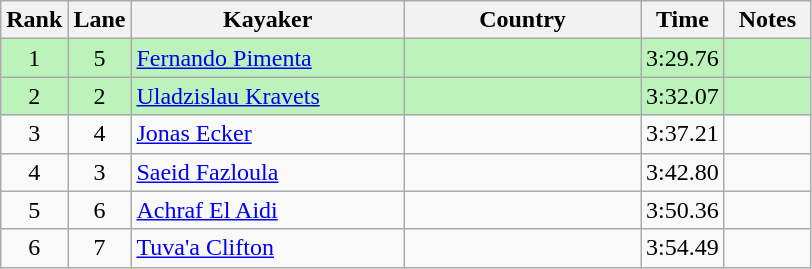<table class="wikitable sortable" style="text-align:center;">
<tr>
<th width=30>Rank</th>
<th width=30>Lane</th>
<th width=175>Kayaker</th>
<th width=150>Country</th>
<th width=30>Time</th>
<th width=50>Notes</th>
</tr>
<tr bgcolor=bbf3bb>
<td>1</td>
<td>5</td>
<td align=left><a href='#'>Fernando Pimenta</a></td>
<td align=left></td>
<td>3:29.76</td>
<td></td>
</tr>
<tr bgcolor=bbf3bb>
<td>2</td>
<td>2</td>
<td align=left><a href='#'>Uladzislau Kravets</a></td>
<td align=left></td>
<td>3:32.07</td>
<td></td>
</tr>
<tr>
<td>3</td>
<td>4</td>
<td align=left><a href='#'>Jonas Ecker</a></td>
<td align=left></td>
<td>3:37.21</td>
<td></td>
</tr>
<tr>
<td>4</td>
<td>3</td>
<td align=left><a href='#'>Saeid Fazloula</a></td>
<td align=left></td>
<td>3:42.80</td>
<td></td>
</tr>
<tr>
<td>5</td>
<td>6</td>
<td align=left><a href='#'>Achraf El Aidi</a></td>
<td align=left></td>
<td>3:50.36</td>
<td></td>
</tr>
<tr>
<td>6</td>
<td>7</td>
<td align=left><a href='#'>Tuva'a Clifton</a></td>
<td align=left></td>
<td>3:54.49</td>
<td></td>
</tr>
</table>
